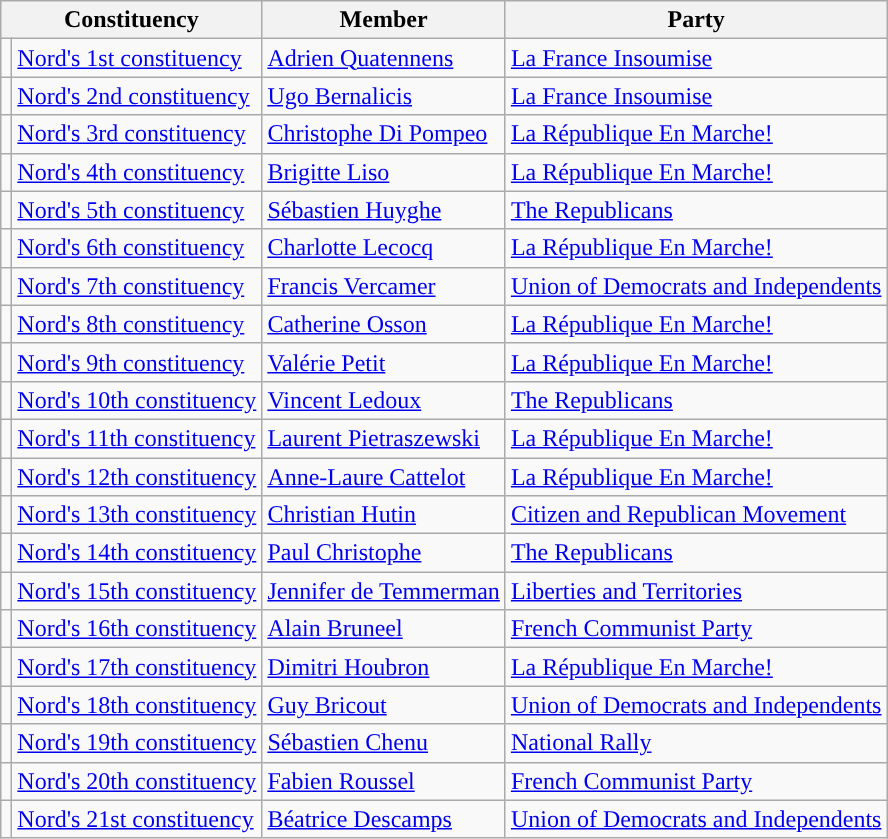<table class="wikitable">
<tr>
<th colspan="2">Constituency</th>
<th>Member</th>
<th>Party</th>
</tr>
<tr>
<td style="background-color: "></td>
<td><a href='#'>Nord's 1st constituency</a></td>
<td><a href='#'>Adrien Quatennens</a></td>
<td><a href='#'>La France Insoumise</a></td>
</tr>
<tr>
<td style="background-color: "></td>
<td><a href='#'>Nord's 2nd constituency</a></td>
<td><a href='#'>Ugo Bernalicis</a></td>
<td><a href='#'>La France Insoumise</a></td>
</tr>
<tr>
<td style="background-color: "></td>
<td><a href='#'>Nord's 3rd constituency</a></td>
<td><a href='#'>Christophe Di Pompeo</a></td>
<td><a href='#'>La République En Marche!</a></td>
</tr>
<tr>
<td style="background-color: "></td>
<td><a href='#'>Nord's 4th constituency</a></td>
<td><a href='#'>Brigitte Liso</a></td>
<td><a href='#'>La République En Marche!</a></td>
</tr>
<tr>
<td style="background-color: "></td>
<td><a href='#'>Nord's 5th constituency</a></td>
<td><a href='#'>Sébastien Huyghe</a></td>
<td><a href='#'>The Republicans</a></td>
</tr>
<tr>
<td style="background-color: "></td>
<td><a href='#'>Nord's 6th constituency</a></td>
<td><a href='#'>Charlotte Lecocq</a></td>
<td><a href='#'>La République En Marche!</a></td>
</tr>
<tr>
<td style="background-color: "></td>
<td><a href='#'>Nord's 7th constituency</a></td>
<td><a href='#'>Francis Vercamer</a></td>
<td><a href='#'>Union of Democrats and Independents</a></td>
</tr>
<tr>
<td style="background-color: "></td>
<td><a href='#'>Nord's 8th constituency</a></td>
<td><a href='#'>Catherine Osson</a></td>
<td><a href='#'>La République En Marche!</a></td>
</tr>
<tr>
<td style="background-color: "></td>
<td><a href='#'>Nord's 9th constituency</a></td>
<td><a href='#'>Valérie Petit</a></td>
<td><a href='#'>La République En Marche!</a></td>
</tr>
<tr>
<td style="background-color: "></td>
<td><a href='#'>Nord's 10th constituency</a></td>
<td><a href='#'>Vincent Ledoux</a></td>
<td><a href='#'>The Republicans</a></td>
</tr>
<tr>
<td style="background-color: "></td>
<td><a href='#'>Nord's 11th constituency</a></td>
<td><a href='#'>Laurent Pietraszewski</a></td>
<td><a href='#'>La République En Marche!</a></td>
</tr>
<tr>
<td style="background-color: "></td>
<td><a href='#'>Nord's 12th constituency</a></td>
<td><a href='#'>Anne-Laure Cattelot</a></td>
<td><a href='#'>La République En Marche!</a></td>
</tr>
<tr>
<td style="background-color: "></td>
<td><a href='#'>Nord's 13th constituency</a></td>
<td><a href='#'>Christian Hutin</a></td>
<td><a href='#'>Citizen and Republican Movement</a></td>
</tr>
<tr>
<td style="background-color: "></td>
<td><a href='#'>Nord's 14th constituency</a></td>
<td><a href='#'>Paul Christophe</a></td>
<td><a href='#'>The Republicans</a></td>
</tr>
<tr>
<td style="background-color: "></td>
<td><a href='#'>Nord's 15th constituency</a></td>
<td><a href='#'>Jennifer de Temmerman</a></td>
<td><a href='#'>Liberties and Territories</a></td>
</tr>
<tr>
<td style="background-color: "></td>
<td><a href='#'>Nord's 16th constituency</a></td>
<td><a href='#'>Alain Bruneel</a></td>
<td><a href='#'>French Communist Party</a></td>
</tr>
<tr>
<td style="background-color: "></td>
<td><a href='#'>Nord's 17th constituency</a></td>
<td><a href='#'>Dimitri Houbron</a></td>
<td><a href='#'>La République En Marche!</a></td>
</tr>
<tr>
<td style="background-color: "></td>
<td><a href='#'>Nord's 18th constituency</a></td>
<td><a href='#'>Guy Bricout</a></td>
<td><a href='#'>Union of Democrats and Independents</a></td>
</tr>
<tr>
<td style="background-color: "></td>
<td><a href='#'>Nord's 19th constituency</a></td>
<td><a href='#'>Sébastien Chenu</a></td>
<td><a href='#'>National Rally</a></td>
</tr>
<tr>
<td style="background-color: "></td>
<td><a href='#'>Nord's 20th constituency</a></td>
<td><a href='#'>Fabien Roussel</a></td>
<td><a href='#'>French Communist Party</a></td>
</tr>
<tr>
<td style="background-color: "></td>
<td><a href='#'>Nord's 21st constituency</a></td>
<td><a href='#'>Béatrice Descamps</a></td>
<td><a href='#'>Union of Democrats and Independents</a></td>
</tr>
</table>
